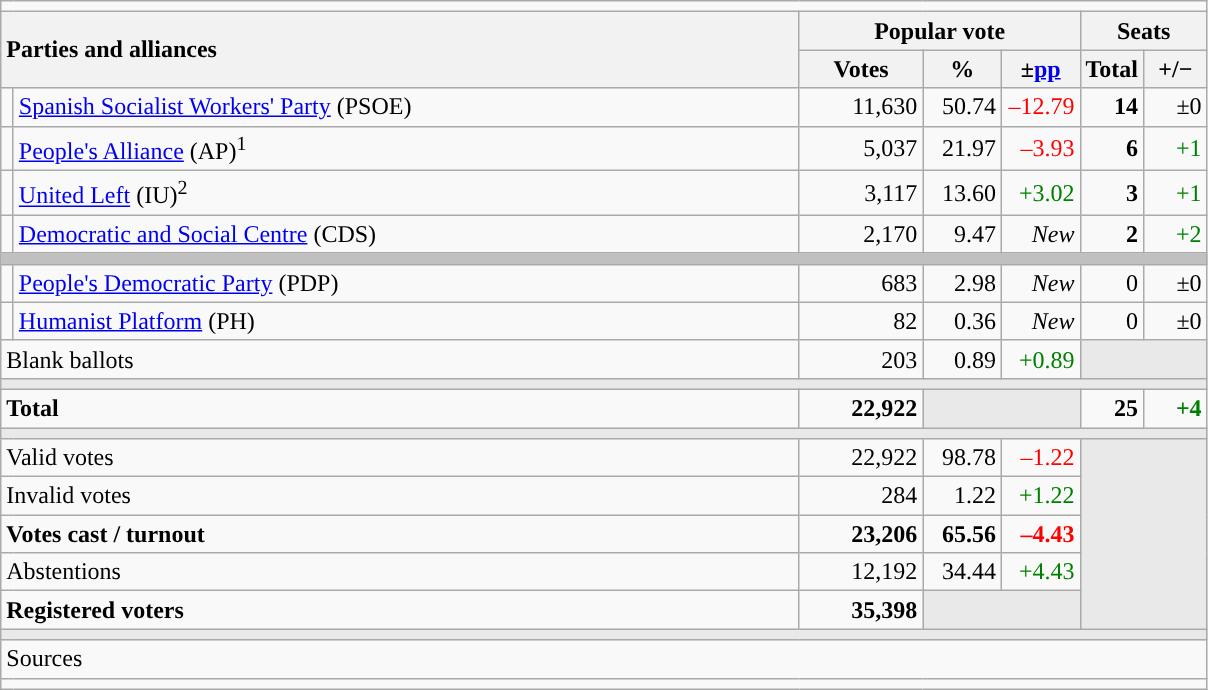<table class="wikitable" style="text-align:right;">
<tr>
<td colspan="7"></td>
</tr>
<tr>
<th style="text-align:left;" rowspan="2" colspan="2" width="525">Parties and alliances</th>
<th colspan="3">Popular vote</th>
<th colspan="2">Seats</th>
</tr>
<tr>
<th width="75">Votes</th>
<th width="45">%</th>
<th width="45">±<a href='#'>pp</a></th>
<th width="35">Total</th>
<th width="35">+/−</th>
</tr>
<tr>
<td width="1" style="color:inherit;background:"></td>
<td align="left"><a href='#'>Spanish Socialist Workers' Party</a> (PSOE)</td>
<td>11,630</td>
<td>50.74</td>
<td style="color:red;">–12.79</td>
<td><strong>14</strong></td>
<td>±0</td>
</tr>
<tr>
<td style="color:inherit;background:"></td>
<td align="left"><a href='#'>People's Alliance</a> (AP)<sup>1</sup></td>
<td>5,037</td>
<td>21.97</td>
<td style="color:red;">–3.93</td>
<td><strong>6</strong></td>
<td style="color:green;">+1</td>
</tr>
<tr>
<td style="color:inherit;background:"></td>
<td align="left"><a href='#'>United Left</a> (IU)<sup>2</sup></td>
<td>3,117</td>
<td>13.60</td>
<td style="color:green;">+3.02</td>
<td><strong>3</strong></td>
<td style="color:green;">+1</td>
</tr>
<tr>
<td style="color:inherit;background:"></td>
<td align="left"><a href='#'>Democratic and Social Centre</a> (CDS)</td>
<td>2,170</td>
<td>9.47</td>
<td><em>New</em></td>
<td><strong>2</strong></td>
<td style="color:green;">+2</td>
</tr>
<tr>
<td colspan="7" bgcolor="#C0C0C0"></td>
</tr>
<tr>
<td style="color:inherit;background:"></td>
<td align="left"><a href='#'>People's Democratic Party</a> (PDP)</td>
<td>683</td>
<td>2.98</td>
<td><em>New</em></td>
<td>0</td>
<td>±0</td>
</tr>
<tr>
<td style="color:inherit;background:"></td>
<td align="left"><a href='#'>Humanist Platform</a> (PH)</td>
<td>82</td>
<td>0.36</td>
<td><em>New</em></td>
<td>0</td>
<td>±0</td>
</tr>
<tr>
<td align="left" colspan="2">Blank ballots</td>
<td>203</td>
<td>0.89</td>
<td style="color:green;">+0.89</td>
<td bgcolor="#E9E9E9" colspan="2"></td>
</tr>
<tr>
<td colspan="7" bgcolor="#E9E9E9"></td>
</tr>
<tr style="font-weight:bold;">
<td align="left" colspan="2">Total</td>
<td>22,922</td>
<td bgcolor="#E9E9E9" colspan="2"></td>
<td>25</td>
<td style="color:green;">+4</td>
</tr>
<tr>
<td colspan="7" bgcolor="#E9E9E9"></td>
</tr>
<tr>
<td align="left" colspan="2">Valid votes</td>
<td>22,922</td>
<td>98.78</td>
<td style="color:red;">–1.22</td>
<td bgcolor="#E9E9E9" colspan="2" rowspan="5"></td>
</tr>
<tr>
<td align="left" colspan="2">Invalid votes</td>
<td>284</td>
<td>1.22</td>
<td style="color:green;">+1.22</td>
</tr>
<tr style="font-weight:bold;">
<td align="left" colspan="2">Votes cast / turnout</td>
<td>23,206</td>
<td>65.56</td>
<td style="color:red;">–4.43</td>
</tr>
<tr>
<td align="left" colspan="2">Abstentions</td>
<td>12,192</td>
<td>34.44</td>
<td style="color:green;">+4.43</td>
</tr>
<tr style="font-weight:bold;">
<td align="left" colspan="2">Registered voters</td>
<td>35,398</td>
<td bgcolor="#E9E9E9" colspan="2"></td>
</tr>
<tr>
<td colspan="7" bgcolor="#E9E9E9"></td>
</tr>
<tr>
<td align="left" colspan="7">Sources</td>
</tr>
<tr>
<td colspan="7" style="text-align:left; max-width:790px;"></td>
</tr>
</table>
